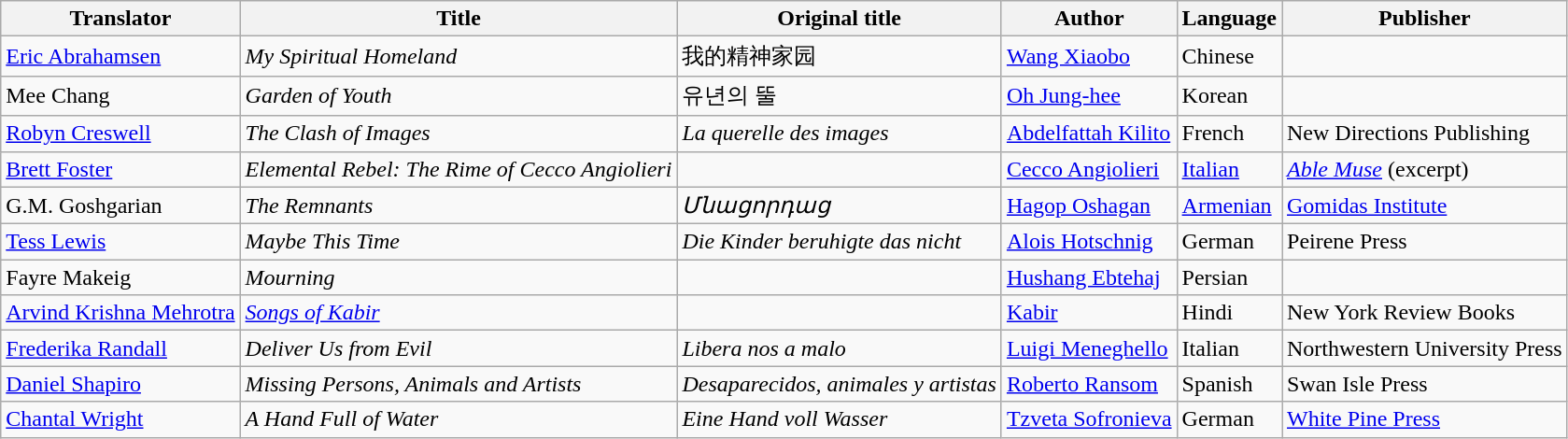<table class="wikitable sortable">
<tr>
<th>Translator</th>
<th>Title</th>
<th>Original title</th>
<th>Author</th>
<th>Language</th>
<th>Publisher</th>
</tr>
<tr>
<td><a href='#'>Eric Abrahamsen</a></td>
<td><em>My Spiritual Homeland</em></td>
<td>我的精神家园</td>
<td> <a href='#'>Wang Xiaobo</a></td>
<td>Chinese</td>
<td></td>
</tr>
<tr>
<td>Mee Chang</td>
<td><em>Garden of Youth</em></td>
<td>유년의 뚤</td>
<td> <a href='#'>Oh Jung-hee</a></td>
<td>Korean</td>
<td></td>
</tr>
<tr>
<td><a href='#'>Robyn Creswell</a></td>
<td><em>The Clash of Images</em></td>
<td><em>La querelle des images</em></td>
<td> <a href='#'>Abdelfattah Kilito</a></td>
<td>French</td>
<td>New Directions Publishing</td>
</tr>
<tr>
<td><a href='#'>Brett Foster</a></td>
<td><em>Elemental Rebel: The Rime of Cecco Angiolieri</em></td>
<td></td>
<td> <a href='#'>Cecco Angiolieri</a></td>
<td><a href='#'>Italian</a></td>
<td><em><a href='#'>Able Muse</a></em> (excerpt)</td>
</tr>
<tr>
<td>G.M. Goshgarian</td>
<td><em>The Remnants</em></td>
<td><em>Մնացորդաց</em></td>
<td> <a href='#'>Hagop Oshagan</a></td>
<td><a href='#'>Armenian</a></td>
<td><a href='#'>Gomidas Institute</a></td>
</tr>
<tr>
<td><a href='#'>Tess Lewis</a></td>
<td><em>Maybe This Time</em></td>
<td><em>Die Kinder beruhigte das nicht</em></td>
<td> <a href='#'>Alois Hotschnig</a></td>
<td>German</td>
<td>Peirene Press</td>
</tr>
<tr>
<td>Fayre Makeig</td>
<td><em>Mourning</em></td>
<td></td>
<td> <a href='#'>Hushang Ebtehaj</a></td>
<td>Persian</td>
<td></td>
</tr>
<tr>
<td><a href='#'>Arvind Krishna Mehrotra</a></td>
<td><em><a href='#'>Songs of Kabir</a></em></td>
<td></td>
<td> <a href='#'>Kabir</a></td>
<td>Hindi</td>
<td>New York Review Books</td>
</tr>
<tr>
<td><a href='#'>Frederika Randall</a></td>
<td><em>Deliver Us from Evil</em></td>
<td><em>Libera nos a malo</em></td>
<td> <a href='#'>Luigi Meneghello</a></td>
<td>Italian</td>
<td>Northwestern University Press</td>
</tr>
<tr>
<td><a href='#'>Daniel Shapiro</a></td>
<td><em>Missing Persons, Animals and Artists</em></td>
<td><em>Desaparecidos, animales y artistas</em></td>
<td> <a href='#'>Roberto Ransom</a></td>
<td>Spanish</td>
<td>Swan Isle Press</td>
</tr>
<tr>
<td><a href='#'>Chantal Wright</a></td>
<td><em>A Hand Full of Water</em></td>
<td><em>Eine Hand voll Wasser</em></td>
<td> <a href='#'>Tzveta Sofronieva</a></td>
<td>German</td>
<td><a href='#'>White Pine Press</a></td>
</tr>
</table>
